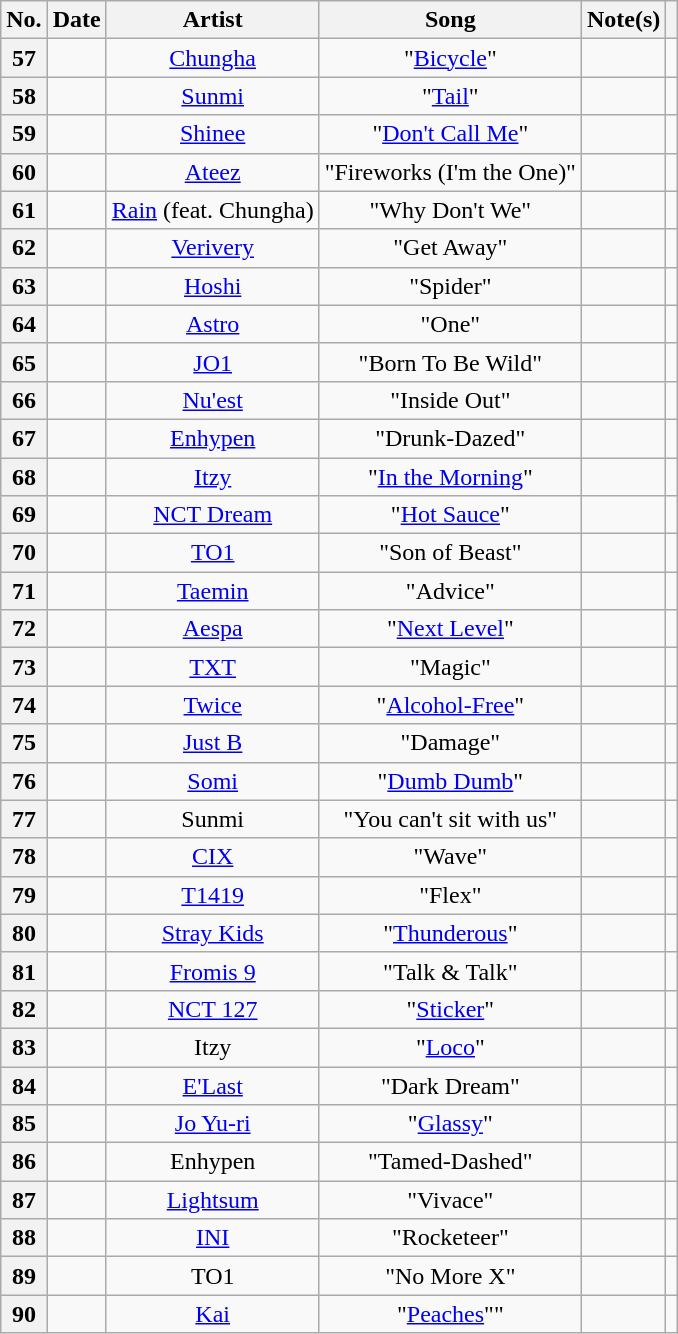<table class="wikitable plainrowheaders sortable" style="text-align:center">
<tr>
<th scope="col">No.</th>
<th scope="col">Date</th>
<th scope="col">Artist</th>
<th scope="col">Song</th>
<th scope="col">Note(s)</th>
<th scope="col" class="unsortable"></th>
</tr>
<tr>
<th scope="row">57</th>
<td></td>
<td><a href='#'>Chungha</a></td>
<td>"<a href='#'>Bicycle</a>"</td>
<td></td>
<td></td>
</tr>
<tr>
<th scope="row">58</th>
<td></td>
<td><a href='#'>Sunmi</a></td>
<td>"<a href='#'>Tail</a>"</td>
<td></td>
<td></td>
</tr>
<tr>
<th scope="row">59</th>
<td></td>
<td><a href='#'>Shinee</a></td>
<td>"<a href='#'>Don't Call Me</a>"</td>
<td></td>
<td></td>
</tr>
<tr>
<th scope="row">60</th>
<td></td>
<td><a href='#'>Ateez</a></td>
<td>"Fireworks (I'm the One)"</td>
<td></td>
<td></td>
</tr>
<tr>
<th scope="row">61</th>
<td></td>
<td><a href='#'>Rain</a> (feat. Chungha)</td>
<td>"Why Don't We"</td>
<td></td>
<td></td>
</tr>
<tr>
<th scope="row">62</th>
<td></td>
<td><a href='#'>Verivery</a></td>
<td>"Get Away"</td>
<td></td>
<td></td>
</tr>
<tr>
<th scope="row">63</th>
<td></td>
<td><a href='#'>Hoshi</a></td>
<td>"Spider"</td>
<td></td>
<td></td>
</tr>
<tr>
<th scope="row">64</th>
<td></td>
<td><a href='#'>Astro</a></td>
<td>"One"</td>
<td></td>
<td></td>
</tr>
<tr>
<th scope="row">65</th>
<td></td>
<td><a href='#'>JO1</a></td>
<td>"Born To Be Wild"</td>
<td></td>
<td></td>
</tr>
<tr>
<th scope="row">66</th>
<td></td>
<td><a href='#'>Nu'est</a></td>
<td>"Inside Out"</td>
<td></td>
<td></td>
</tr>
<tr>
<th scope="row">67</th>
<td></td>
<td><a href='#'>Enhypen</a></td>
<td>"Drunk-Dazed"</td>
<td></td>
<td></td>
</tr>
<tr>
<th scope="row">68</th>
<td></td>
<td><a href='#'>Itzy</a></td>
<td>"<a href='#'>In the Morning</a>"</td>
<td></td>
<td></td>
</tr>
<tr>
<th scope="row">69</th>
<td></td>
<td><a href='#'>NCT Dream</a></td>
<td>"<a href='#'>Hot Sauce</a>"</td>
<td></td>
<td></td>
</tr>
<tr>
<th scope="row">70</th>
<td></td>
<td><a href='#'>TO1</a></td>
<td>"Son of Beast"</td>
<td></td>
<td></td>
</tr>
<tr>
<th scope="row">71</th>
<td></td>
<td><a href='#'>Taemin</a></td>
<td>"Advice"</td>
<td></td>
<td></td>
</tr>
<tr>
<th scope="row">72</th>
<td></td>
<td><a href='#'>Aespa</a></td>
<td>"<a href='#'>Next Level</a>"</td>
<td></td>
<td></td>
</tr>
<tr>
<th scope="row">73</th>
<td></td>
<td><a href='#'>TXT</a></td>
<td>"Magic"</td>
<td></td>
<td></td>
</tr>
<tr>
<th scope="row">74</th>
<td></td>
<td><a href='#'>Twice</a></td>
<td>"<a href='#'>Alcohol-Free</a>"</td>
<td></td>
<td></td>
</tr>
<tr>
<th scope="row">75</th>
<td></td>
<td><a href='#'>Just B</a></td>
<td>"Damage"</td>
<td></td>
<td></td>
</tr>
<tr>
<th scope="row">76</th>
<td></td>
<td><a href='#'>Somi</a></td>
<td>"<a href='#'>Dumb Dumb</a>"</td>
<td></td>
<td></td>
</tr>
<tr>
<th scope="row">77</th>
<td></td>
<td>Sunmi</td>
<td>"You can't sit with us"</td>
<td></td>
<td></td>
</tr>
<tr>
<th scope="row">78</th>
<td></td>
<td><a href='#'>CIX</a></td>
<td>"Wave"</td>
<td></td>
<td></td>
</tr>
<tr>
<th scope="row">79</th>
<td></td>
<td><a href='#'>T1419</a></td>
<td>"Flex"</td>
<td></td>
<td></td>
</tr>
<tr>
<th scope="row">80</th>
<td></td>
<td><a href='#'>Stray Kids</a></td>
<td>"<a href='#'>Thunderous</a>"</td>
<td></td>
<td></td>
</tr>
<tr>
<th scope="row">81</th>
<td></td>
<td><a href='#'>Fromis 9</a></td>
<td>"Talk & Talk"</td>
<td></td>
<td></td>
</tr>
<tr>
<th scope="row">82</th>
<td></td>
<td><a href='#'>NCT 127</a></td>
<td>"<a href='#'>Sticker</a>"</td>
<td></td>
<td></td>
</tr>
<tr>
<th scope="row">83</th>
<td></td>
<td>Itzy</td>
<td>"<a href='#'>Loco</a>"</td>
<td></td>
<td></td>
</tr>
<tr>
<th scope="row">84</th>
<td></td>
<td><a href='#'>E'Last</a></td>
<td>"Dark Dream"</td>
<td></td>
<td></td>
</tr>
<tr>
<th scope="row">85</th>
<td></td>
<td><a href='#'>Jo Yu-ri</a></td>
<td>"<a href='#'>Glassy</a>"</td>
<td></td>
<td></td>
</tr>
<tr>
<th scope="row">86</th>
<td></td>
<td>Enhypen</td>
<td>"Tamed-Dashed"</td>
<td></td>
<td></td>
</tr>
<tr>
<th scope="row">87</th>
<td></td>
<td><a href='#'>Lightsum</a></td>
<td>"Vivace"</td>
<td></td>
<td></td>
</tr>
<tr>
<th scope="row">88</th>
<td></td>
<td><a href='#'>INI</a></td>
<td>"Rocketeer"</td>
<td></td>
<td></td>
</tr>
<tr>
<th scope="row">89</th>
<td></td>
<td>TO1</td>
<td>"No More X"</td>
<td></td>
<td></td>
</tr>
<tr>
<th scope="row">90</th>
<td></td>
<td><a href='#'>Kai</a></td>
<td>"<a href='#'>Peaches</a>""</td>
<td></td>
<td></td>
</tr>
</table>
